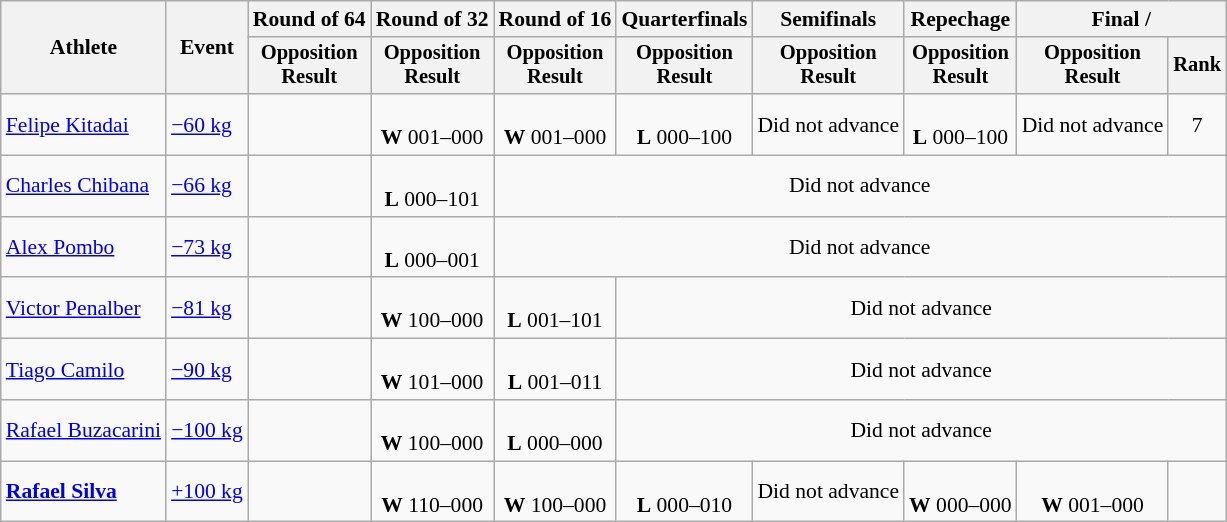<table class="wikitable" style="font-size:90%">
<tr>
<th rowspan="2">Athlete</th>
<th rowspan="2">Event</th>
<th>Round of 64</th>
<th>Round of 32</th>
<th>Round of 16</th>
<th>Quarterfinals</th>
<th>Semifinals</th>
<th>Repechage</th>
<th colspan=2>Final / </th>
</tr>
<tr style="font-size:95%">
<th>Opposition<br>Result</th>
<th>Opposition<br>Result</th>
<th>Opposition<br>Result</th>
<th>Opposition<br>Result</th>
<th>Opposition<br>Result</th>
<th>Opposition<br>Result</th>
<th>Opposition<br>Result</th>
<th>Rank</th>
</tr>
<tr align=center>
<td align=left><a href='#'>Felipe Kitadai</a></td>
<td align=left><a href='#'>−60 kg</a></td>
<td></td>
<td><br><strong>W</strong> 001–000</td>
<td><br><strong>W</strong> 001–000</td>
<td><br><strong>L</strong> 000–100</td>
<td>Did not advance</td>
<td><br><strong>L</strong> 000–100</td>
<td>Did not advance</td>
<td>7</td>
</tr>
<tr align=center>
<td align=left><a href='#'>Charles Chibana</a></td>
<td align=left><a href='#'>−66 kg</a></td>
<td></td>
<td><br><strong>L</strong> 000–101</td>
<td colspan=6>Did not advance</td>
</tr>
<tr align=center>
<td align=left><a href='#'>Alex Pombo</a></td>
<td align=left><a href='#'>−73 kg</a></td>
<td></td>
<td><br><strong>L</strong> 000–001</td>
<td colspan=6>Did not advance</td>
</tr>
<tr align=center>
<td align=left><a href='#'>Victor Penalber</a></td>
<td align=left><a href='#'>−81 kg</a></td>
<td></td>
<td><br><strong>W</strong> 100–000</td>
<td><br><strong>L</strong> 001–101</td>
<td colspan=5>Did not advance</td>
</tr>
<tr align=center>
<td align=left><a href='#'>Tiago Camilo</a></td>
<td align=left><a href='#'>−90 kg</a></td>
<td></td>
<td><br><strong>W</strong> 101–000</td>
<td><br><strong>L</strong> 001–011</td>
<td colspan=5>Did not advance</td>
</tr>
<tr align=center>
<td align=left><a href='#'>Rafael Buzacarini</a></td>
<td align=left><a href='#'>−100 kg</a></td>
<td></td>
<td><br><strong>W</strong> 100–000</td>
<td><br><strong>L</strong> 000–000 </td>
<td colspan=5>Did not advance</td>
</tr>
<tr align=center>
<td align=left><strong><a href='#'>Rafael Silva</a></strong></td>
<td align=left><a href='#'>+100 kg</a></td>
<td></td>
<td><br><strong>W</strong> 110–000</td>
<td><br><strong>W</strong> 100–000</td>
<td><br><strong>L</strong> 000–010</td>
<td>Did not advance</td>
<td><br><strong>W</strong> 000–000 </td>
<td><br><strong>W</strong> 001–000</td>
<td></td>
</tr>
</table>
